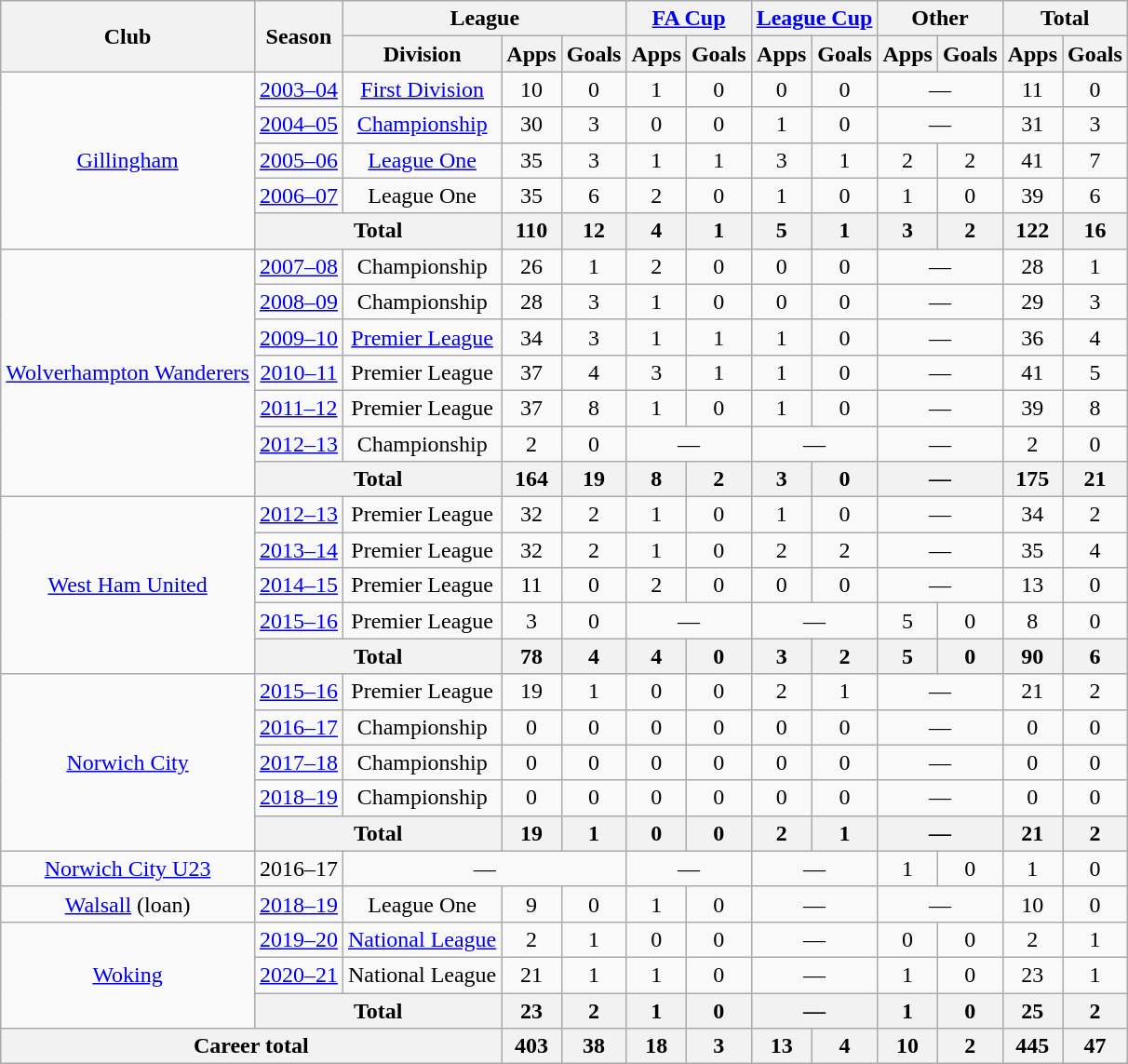<table class=wikitable style=text-align:center>
<tr>
<th rowspan=2>Club</th>
<th rowspan=2>Season</th>
<th colspan=3>League</th>
<th colspan=2><a href='#'>FA Cup</a></th>
<th colspan=2><a href='#'>League Cup</a></th>
<th colspan=2>Other</th>
<th colspan=2>Total</th>
</tr>
<tr>
<th>Division</th>
<th>Apps</th>
<th>Goals</th>
<th>Apps</th>
<th>Goals</th>
<th>Apps</th>
<th>Goals</th>
<th>Apps</th>
<th>Goals</th>
<th>Apps</th>
<th>Goals</th>
</tr>
<tr>
<td rowspan=5><a href='#'>Gillingham</a></td>
<td><a href='#'>2003–04</a></td>
<td><a href='#'>First Division</a></td>
<td>10</td>
<td>0</td>
<td>1</td>
<td>0</td>
<td>0</td>
<td>0</td>
<td colspan=2>—</td>
<td>11</td>
<td>0</td>
</tr>
<tr>
<td><a href='#'>2004–05</a></td>
<td><a href='#'>Championship</a></td>
<td>30</td>
<td>3</td>
<td>0</td>
<td>0</td>
<td>1</td>
<td>0</td>
<td colspan=2>—</td>
<td>31</td>
<td>3</td>
</tr>
<tr>
<td><a href='#'>2005–06</a></td>
<td><a href='#'>League One</a></td>
<td>35</td>
<td>3</td>
<td>1</td>
<td>1</td>
<td>3</td>
<td>1</td>
<td>2</td>
<td>2</td>
<td>41</td>
<td>7</td>
</tr>
<tr>
<td><a href='#'>2006–07</a></td>
<td>League One</td>
<td>35</td>
<td>6</td>
<td>2</td>
<td>0</td>
<td>1</td>
<td>0</td>
<td>1</td>
<td>0</td>
<td>39</td>
<td>6</td>
</tr>
<tr>
<th colspan=2>Total</th>
<th>110</th>
<th>12</th>
<th>4</th>
<th>1</th>
<th>5</th>
<th>1</th>
<th>3</th>
<th>2</th>
<th>122</th>
<th>16</th>
</tr>
<tr>
<td rowspan=7><a href='#'>Wolverhampton Wanderers</a></td>
<td><a href='#'>2007–08</a></td>
<td>Championship</td>
<td>26</td>
<td>1</td>
<td>2</td>
<td>0</td>
<td>0</td>
<td>0</td>
<td colspan=2>—</td>
<td>28</td>
<td>1</td>
</tr>
<tr>
<td><a href='#'>2008–09</a></td>
<td>Championship</td>
<td>28</td>
<td>3</td>
<td>1</td>
<td>0</td>
<td>0</td>
<td>0</td>
<td colspan=2>—</td>
<td>29</td>
<td>3</td>
</tr>
<tr>
<td><a href='#'>2009–10</a></td>
<td><a href='#'>Premier League</a></td>
<td>34</td>
<td>3</td>
<td>1</td>
<td>1</td>
<td>1</td>
<td>0</td>
<td colspan=2>—</td>
<td>36</td>
<td>4</td>
</tr>
<tr>
<td><a href='#'>2010–11</a></td>
<td>Premier League</td>
<td>37</td>
<td>4</td>
<td>3</td>
<td>1</td>
<td>1</td>
<td>0</td>
<td colspan=2>—</td>
<td>41</td>
<td>5</td>
</tr>
<tr>
<td><a href='#'>2011–12</a></td>
<td>Premier League</td>
<td>37</td>
<td>8</td>
<td>1</td>
<td>0</td>
<td>1</td>
<td>0</td>
<td colspan=2>—</td>
<td>39</td>
<td>8</td>
</tr>
<tr>
<td><a href='#'>2012–13</a></td>
<td>Championship</td>
<td>2</td>
<td>0</td>
<td colspan=2>—</td>
<td colspan=2>—</td>
<td colspan=2>—</td>
<td>2</td>
<td>0</td>
</tr>
<tr>
<th colspan=2>Total</th>
<th>164</th>
<th>19</th>
<th>8</th>
<th>2</th>
<th>3</th>
<th>0</th>
<th colspan=2>—</th>
<th>175</th>
<th>21</th>
</tr>
<tr>
<td rowspan=5><a href='#'>West Ham United</a></td>
<td><a href='#'>2012–13</a></td>
<td>Premier League</td>
<td>32</td>
<td>2</td>
<td>1</td>
<td>0</td>
<td>1</td>
<td>0</td>
<td colspan=2>—</td>
<td>34</td>
<td>2</td>
</tr>
<tr>
<td><a href='#'>2013–14</a></td>
<td>Premier League</td>
<td>32</td>
<td>2</td>
<td>1</td>
<td>0</td>
<td>2</td>
<td>2</td>
<td colspan=2>—</td>
<td>35</td>
<td>4</td>
</tr>
<tr>
<td><a href='#'>2014–15</a></td>
<td>Premier League</td>
<td>11</td>
<td>0</td>
<td>2</td>
<td>0</td>
<td>0</td>
<td>0</td>
<td colspan=2>—</td>
<td>13</td>
<td>0</td>
</tr>
<tr>
<td><a href='#'>2015–16</a></td>
<td>Premier League</td>
<td>3</td>
<td>0</td>
<td colspan=2>—</td>
<td colspan=2>—</td>
<td>5</td>
<td>0</td>
<td>8</td>
<td>0</td>
</tr>
<tr>
<th colspan=2>Total</th>
<th>78</th>
<th>4</th>
<th>4</th>
<th>0</th>
<th>3</th>
<th>2</th>
<th>5</th>
<th>0</th>
<th>90</th>
<th>6</th>
</tr>
<tr>
<td rowspan=5><a href='#'>Norwich City</a></td>
<td><a href='#'>2015–16</a></td>
<td>Premier League</td>
<td>19</td>
<td>1</td>
<td>0</td>
<td>0</td>
<td>2</td>
<td>1</td>
<td colspan=2>—</td>
<td>21</td>
<td>2</td>
</tr>
<tr>
<td><a href='#'>2016–17</a></td>
<td>Championship</td>
<td>0</td>
<td>0</td>
<td>0</td>
<td>0</td>
<td>0</td>
<td>0</td>
<td colspan=2>—</td>
<td>0</td>
<td>0</td>
</tr>
<tr>
<td><a href='#'>2017–18</a></td>
<td>Championship</td>
<td>0</td>
<td>0</td>
<td>0</td>
<td>0</td>
<td>0</td>
<td>0</td>
<td colspan=2>—</td>
<td>0</td>
<td>0</td>
</tr>
<tr>
<td><a href='#'>2018–19</a></td>
<td>Championship</td>
<td>0</td>
<td>0</td>
<td>0</td>
<td>0</td>
<td>0</td>
<td>0</td>
<td colspan=2>—</td>
<td>0</td>
<td>0</td>
</tr>
<tr>
<th colspan=2>Total</th>
<th>19</th>
<th>1</th>
<th>0</th>
<th>0</th>
<th>2</th>
<th>1</th>
<th colspan=2>—</th>
<th>21</th>
<th>2</th>
</tr>
<tr>
<td><a href='#'>Norwich City U23</a></td>
<td>2016–17</td>
<td colspan=3>—</td>
<td colspan=2>—</td>
<td colspan=2>—</td>
<td>1</td>
<td>0</td>
<td>1</td>
<td>0</td>
</tr>
<tr>
<td><a href='#'>Walsall</a> (loan)</td>
<td><a href='#'>2018–19</a></td>
<td>League One</td>
<td>9</td>
<td>0</td>
<td>1</td>
<td>0</td>
<td colspan=2>—</td>
<td colspan=2>—</td>
<td>10</td>
<td>0</td>
</tr>
<tr>
<td rowspan=3><a href='#'>Woking</a></td>
<td><a href='#'>2019–20</a></td>
<td><a href='#'>National League</a></td>
<td>2</td>
<td>1</td>
<td>0</td>
<td>0</td>
<td colspan="2">—</td>
<td>0</td>
<td>0</td>
<td>2</td>
<td>1</td>
</tr>
<tr>
<td><a href='#'>2020–21</a></td>
<td National League (division)>National League</td>
<td>21</td>
<td>1</td>
<td>1</td>
<td>0</td>
<td colspan="2">—</td>
<td>1</td>
<td>0</td>
<td>23</td>
<td>1</td>
</tr>
<tr>
<th colspan=2>Total</th>
<th>23</th>
<th>2</th>
<th>1</th>
<th>0</th>
<th colspan="2">—</th>
<th>1</th>
<th>0</th>
<th>25</th>
<th>2</th>
</tr>
<tr>
<th colspan=3>Career total</th>
<th>403</th>
<th>38</th>
<th>18</th>
<th>3</th>
<th>13</th>
<th>4</th>
<th>10</th>
<th>2</th>
<th>445</th>
<th>47</th>
</tr>
</table>
